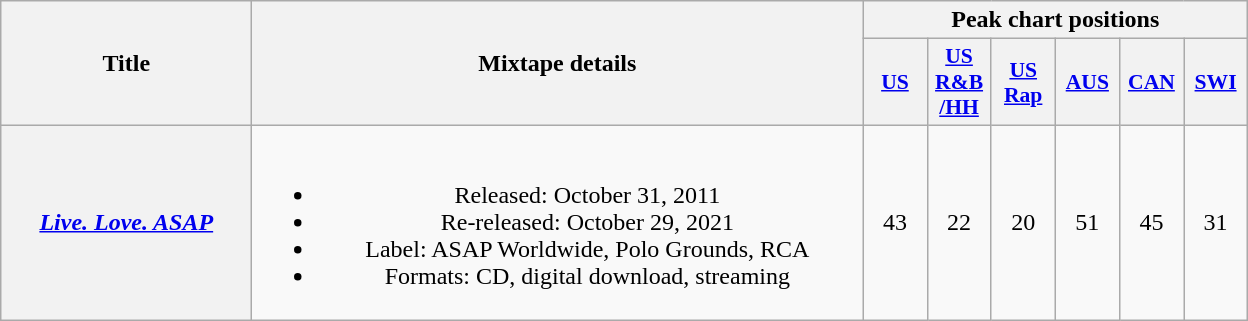<table class="wikitable plainrowheaders" style="text-align:center;">
<tr>
<th rowspan="2" style="width:10em;">Title</th>
<th rowspan="2" style="width:25em;">Mixtape details</th>
<th scope="col" colspan="6">Peak chart positions</th>
</tr>
<tr>
<th scope="col" style="width:2.5em;font-size:90%;"><a href='#'>US</a><br></th>
<th scope="col" style="width:2.5em;font-size:90%;"><a href='#'>US<br>R&B<br>/HH</a><br></th>
<th scope="col" style="width:2.5em;font-size:90%;"><a href='#'>US<br>Rap</a><br></th>
<th scope="col" style="width:2.5em;font-size:90%;"><a href='#'>AUS</a><br></th>
<th scope="col" style="width:2.5em;font-size:90%;"><a href='#'>CAN</a><br></th>
<th scope="col" style="width:2.5em;font-size:90%;"><a href='#'>SWI</a><br></th>
</tr>
<tr>
<th scope="row"><em><a href='#'>Live. Love. ASAP</a></em></th>
<td><br><ul><li>Released: October 31, 2011</li><li>Re-released: October 29, 2021</li><li>Label: ASAP Worldwide, Polo Grounds, RCA</li><li>Formats: CD, digital download, streaming</li></ul></td>
<td>43</td>
<td>22</td>
<td>20</td>
<td>51</td>
<td>45</td>
<td>31</td>
</tr>
</table>
